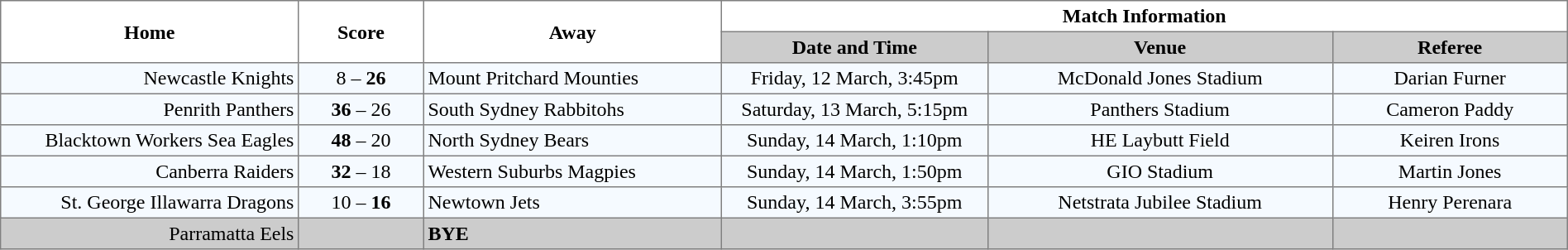<table border="1" cellpadding="3" cellspacing="0" width="100%" style="border-collapse:collapse;  text-align:center;">
<tr>
<th rowspan="2" width="19%">Home</th>
<th rowspan="2" width="8%">Score</th>
<th rowspan="2" width="19%">Away</th>
<th colspan="3">Match Information</th>
</tr>
<tr bgcolor="#CCCCCC">
<th width="17%">Date and Time</th>
<th width="22%">Venue</th>
<th width="50%">Referee</th>
</tr>
<tr style="text-align:center; background:#f5faff;">
<td align="right">Newcastle Knights </td>
<td>8 – <strong>26</strong></td>
<td align="left"> Mount Pritchard Mounties</td>
<td>Friday, 12 March, 3:45pm</td>
<td>McDonald Jones Stadium</td>
<td>Darian Furner</td>
</tr>
<tr style="text-align:center; background:#f5faff;">
<td align="right">Penrith Panthers </td>
<td><strong>36</strong> – 26</td>
<td align="left"> South Sydney Rabbitohs</td>
<td>Saturday, 13 March, 5:15pm</td>
<td>Panthers Stadium</td>
<td>Cameron Paddy</td>
</tr>
<tr style="text-align:center; background:#f5faff;">
<td align="right">Blacktown Workers Sea Eagles </td>
<td><strong>48</strong> – 20</td>
<td align="left"> North Sydney Bears</td>
<td>Sunday, 14 March, 1:10pm</td>
<td>HE Laybutt Field</td>
<td>Keiren Irons</td>
</tr>
<tr style="text-align:center; background:#f5faff;">
<td align="right">Canberra Raiders </td>
<td><strong>32</strong> – 18</td>
<td align="left"> Western Suburbs Magpies</td>
<td>Sunday, 14 March, 1:50pm</td>
<td>GIO Stadium</td>
<td>Martin Jones</td>
</tr>
<tr style="text-align:center; background:#f5faff;">
<td align="right">St. George Illawarra Dragons </td>
<td>10 – <strong>16</strong></td>
<td align="left"> Newtown Jets</td>
<td>Sunday, 14 March, 3:55pm</td>
<td>Netstrata Jubilee Stadium</td>
<td>Henry Perenara</td>
</tr>
<tr style="text-align:center; background:#CCCCCC;">
<td align="right">Parramatta Eels </td>
<td></td>
<td align="left"><strong>BYE</strong></td>
<td></td>
<td></td>
<td></td>
</tr>
</table>
